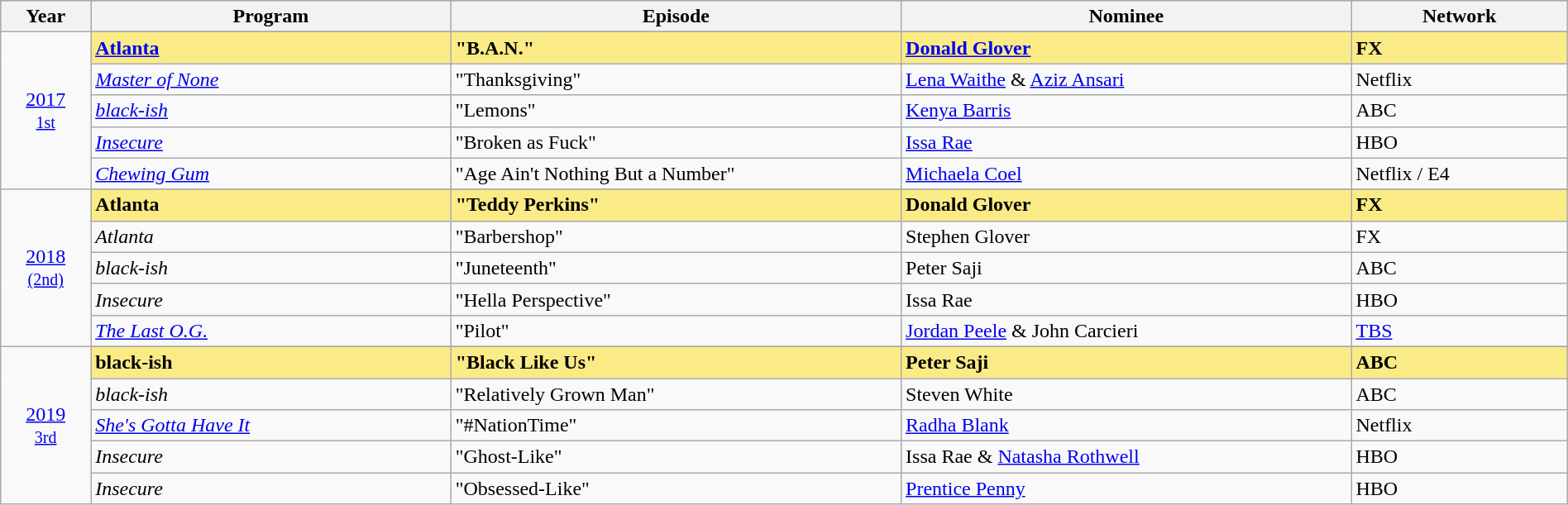<table class="wikitable" style="width:100%">
<tr bgcolor="#bebebe">
<th width="5%">Year</th>
<th width="20%">Program</th>
<th width="25%">Episode</th>
<th width="25%">Nominee</th>
<th width="12%">Network</th>
</tr>
<tr>
<td rowspan=6 style="text-align:center"><a href='#'>2017</a><br><small><a href='#'>1st</a></small><br></td>
</tr>
<tr style="background:#FAEB86">
<td><strong><a href='#'>Atlanta</a></strong></td>
<td><strong>"B.A.N."</strong></td>
<td><strong><a href='#'>Donald Glover</a></strong></td>
<td><strong>FX</strong></td>
</tr>
<tr>
<td><em><a href='#'>Master of None</a></em></td>
<td>"Thanksgiving"</td>
<td><a href='#'>Lena Waithe</a> & <a href='#'>Aziz Ansari</a></td>
<td>Netflix</td>
</tr>
<tr>
<td><em><a href='#'>black-ish</a></em></td>
<td>"Lemons"</td>
<td><a href='#'>Kenya Barris</a></td>
<td>ABC</td>
</tr>
<tr>
<td><em><a href='#'>Insecure</a></em></td>
<td>"Broken as Fuck"</td>
<td><a href='#'>Issa Rae</a></td>
<td>HBO</td>
</tr>
<tr>
<td><em><a href='#'>Chewing Gum</a></em></td>
<td>"Age Ain't Nothing But a Number"</td>
<td><a href='#'>Michaela Coel</a></td>
<td>Netflix / E4</td>
</tr>
<tr>
<td rowspan=6 style="text-align:center"><a href='#'>2018</a><br><small><a href='#'>(2nd)</a></small><br></td>
</tr>
<tr style="background:#FAEB86">
<td><strong>Atlanta</strong></td>
<td><strong>"Teddy Perkins"</strong></td>
<td><strong>Donald Glover</strong></td>
<td><strong>FX</strong></td>
</tr>
<tr>
<td><em>Atlanta</em></td>
<td>"Barbershop"</td>
<td>Stephen Glover</td>
<td>FX</td>
</tr>
<tr>
<td><em>black-ish</em></td>
<td>"Juneteenth"</td>
<td>Peter Saji</td>
<td>ABC</td>
</tr>
<tr>
<td><em>Insecure</em></td>
<td>"Hella Perspective"</td>
<td>Issa Rae</td>
<td>HBO</td>
</tr>
<tr>
<td><em><a href='#'>The Last O.G.</a></em></td>
<td>"Pilot"</td>
<td><a href='#'>Jordan Peele</a> & John Carcieri</td>
<td><a href='#'>TBS</a></td>
</tr>
<tr>
<td rowspan=6 style="text-align:center"><a href='#'>2019</a><br><small><a href='#'>3rd</a></small><br></td>
</tr>
<tr style="background:#FAEB86">
<td><strong>black-ish</strong></td>
<td><strong>"Black Like Us"</strong></td>
<td><strong>Peter Saji</strong></td>
<td><strong>ABC</strong></td>
</tr>
<tr>
<td><em>black-ish</em></td>
<td>"Relatively Grown Man"</td>
<td>Steven White</td>
<td>ABC</td>
</tr>
<tr>
<td><em><a href='#'>She's Gotta Have It</a></em></td>
<td>"#NationTime"</td>
<td><a href='#'>Radha Blank</a></td>
<td>Netflix</td>
</tr>
<tr>
<td><em>Insecure</em></td>
<td>"Ghost-Like"</td>
<td>Issa Rae & <a href='#'>Natasha Rothwell</a></td>
<td>HBO</td>
</tr>
<tr>
<td><em>Insecure</em></td>
<td>"Obsessed-Like"</td>
<td><a href='#'>Prentice Penny</a></td>
<td>HBO</td>
</tr>
</table>
